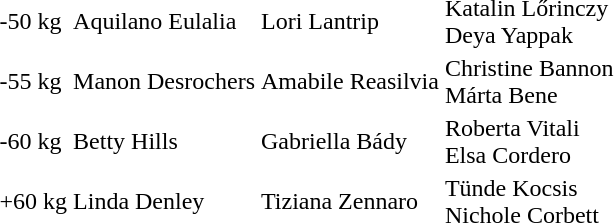<table>
<tr>
<td>-50 kg</td>
<td>Aquilano Eulalia </td>
<td>Lori Lantrip </td>
<td>Katalin Lőrinczy <br>Deya Yappak </td>
</tr>
<tr>
<td>-55 kg</td>
<td>Manon Desrochers </td>
<td>Amabile Reasilvia </td>
<td>Christine Bannon <br>Márta Bene </td>
</tr>
<tr>
<td>-60 kg</td>
<td>Betty Hills </td>
<td>Gabriella Bády </td>
<td>Roberta Vitali <br>Elsa Cordero </td>
</tr>
<tr>
<td>+60 kg</td>
<td>Linda Denley </td>
<td>Tiziana Zennaro </td>
<td>Tünde Kocsis <br>Nichole Corbett </td>
</tr>
<tr>
</tr>
</table>
